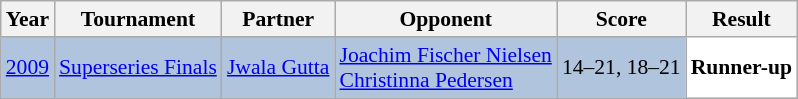<table class="sortable wikitable" style="font-size: 90%;">
<tr>
<th>Year</th>
<th>Tournament</th>
<th>Partner</th>
<th>Opponent</th>
<th>Score</th>
<th>Result</th>
</tr>
<tr style="background:#B0C4DE">
<td align="center"><a href='#'>2009</a></td>
<td align="left"><a href='#'>Superseries Finals</a></td>
<td align="left"> <a href='#'>Jwala Gutta</a></td>
<td align="left"> <a href='#'>Joachim Fischer Nielsen</a> <br>  <a href='#'>Christinna Pedersen</a></td>
<td align="left">14–21, 18–21</td>
<td style="text-align:left; background:white"> <strong>Runner-up</strong></td>
</tr>
</table>
